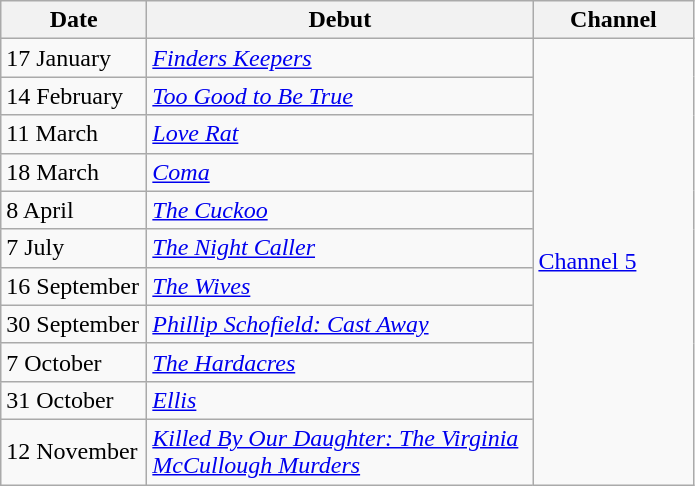<table class="wikitable">
<tr>
<th width=90>Date</th>
<th width=250>Debut</th>
<th width=100>Channel</th>
</tr>
<tr>
<td>17 January</td>
<td><em><a href='#'>Finders Keepers</a></em></td>
<td rowspan="11"><a href='#'>Channel 5</a></td>
</tr>
<tr>
<td>14 February</td>
<td><em><a href='#'>Too Good to Be True</a></em></td>
</tr>
<tr>
<td>11 March</td>
<td><em><a href='#'>Love Rat</a></em></td>
</tr>
<tr>
<td>18 March</td>
<td><em><a href='#'>Coma</a></em></td>
</tr>
<tr>
<td>8 April</td>
<td><em><a href='#'>The Cuckoo</a></em></td>
</tr>
<tr>
<td>7 July</td>
<td><em><a href='#'>The Night Caller</a></em></td>
</tr>
<tr>
<td>16 September</td>
<td><em><a href='#'>The Wives</a></em></td>
</tr>
<tr>
<td>30 September</td>
<td><em><a href='#'>Phillip Schofield: Cast Away</a></em></td>
</tr>
<tr>
<td>7 October</td>
<td><em><a href='#'>The Hardacres</a></em></td>
</tr>
<tr>
<td>31 October</td>
<td><em><a href='#'>Ellis</a></em></td>
</tr>
<tr>
<td>12 November</td>
<td><em><a href='#'>Killed By Our Daughter: The Virginia McCullough Murders</a></em></td>
</tr>
</table>
